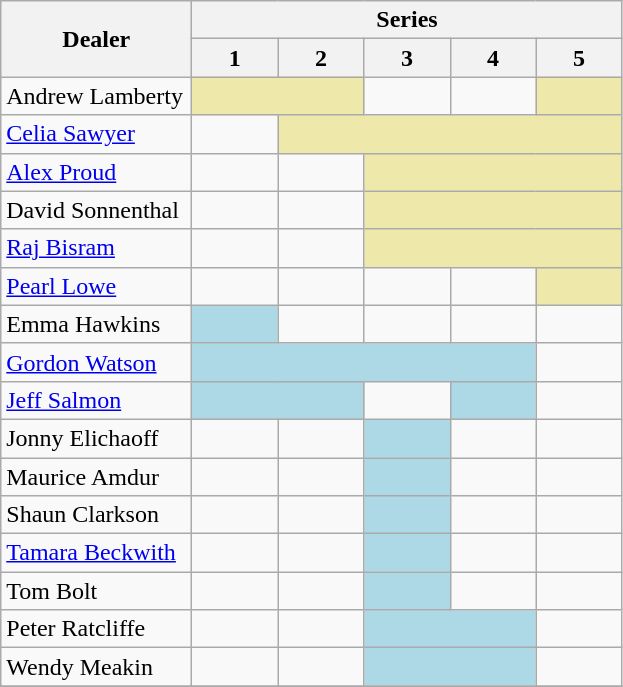<table class="wikitable">
<tr>
<th rowspan="2" style="width:120px;">Dealer</th>
<th colspan="5">Series</th>
</tr>
<tr>
<th style="width:50px;">1</th>
<th style="width:50px;">2</th>
<th style="width:50px;">3</th>
<th style="width:50px;">4</th>
<th style="width:50px;">5</th>
</tr>
<tr>
<td>Andrew Lamberty</td>
<td colspan="2" style="text-align:center; background:#EEE8AA;"></td>
<td></td>
<td></td>
<td colspan="1" style="text-align:center; background:#EEE8AA;"></td>
</tr>
<tr>
<td><a href='#'>Celia Sawyer</a></td>
<td></td>
<td colspan="4" style="text-align:center; background:#EEE8AA;"></td>
</tr>
<tr>
<td><a href='#'>Alex Proud</a></td>
<td></td>
<td></td>
<td colspan="3" style="text-align:center; background:#EEE8AA;"></td>
</tr>
<tr>
<td>David Sonnenthal</td>
<td></td>
<td></td>
<td colspan="3" style="text-align:center; background:#EEE8AA;"></td>
</tr>
<tr>
<td><a href='#'>Raj Bisram</a></td>
<td></td>
<td></td>
<td colspan="3" style="text-align:center; background:#EEE8AA;"></td>
</tr>
<tr>
<td><a href='#'>Pearl Lowe</a></td>
<td></td>
<td></td>
<td></td>
<td></td>
<td colspan="1" style="text-align:center; background:#EEE8AA;"></td>
</tr>
<tr>
<td>Emma Hawkins</td>
<td colspan="1" style="text-align:center; background:lightblue;"></td>
<td></td>
<td></td>
<td></td>
<td></td>
</tr>
<tr>
<td><a href='#'>Gordon Watson</a></td>
<td colspan="4" style="text-align:center; background:lightblue;"></td>
<td></td>
</tr>
<tr>
<td><a href='#'>Jeff Salmon</a></td>
<td colspan="2" style="text-align:center; background:lightblue;"></td>
<td></td>
<td colspan="1" style="text-align:center; background:lightblue;"></td>
<td></td>
</tr>
<tr>
<td>Jonny Elichaoff</td>
<td></td>
<td></td>
<td colspan="1" style="text-align:center; background:lightblue;"></td>
<td></td>
<td></td>
</tr>
<tr>
<td>Maurice Amdur</td>
<td></td>
<td></td>
<td colspan="1" style="text-align:center; background:lightblue;"></td>
<td></td>
<td></td>
</tr>
<tr>
<td>Shaun Clarkson</td>
<td></td>
<td></td>
<td colspan="1" style="text-align:center; background:lightblue;"></td>
<td></td>
<td></td>
</tr>
<tr>
<td><a href='#'>Tamara Beckwith</a></td>
<td></td>
<td></td>
<td colspan="1" style="text-align:center; background:lightblue;"></td>
<td></td>
<td></td>
</tr>
<tr>
<td>Tom Bolt</td>
<td></td>
<td></td>
<td colspan="1" style="text-align:center; background:lightblue;"></td>
<td></td>
<td></td>
</tr>
<tr>
<td>Peter Ratcliffe</td>
<td></td>
<td></td>
<td colspan="2" style="text-align:center; background:lightblue;"></td>
<td></td>
</tr>
<tr>
<td>Wendy Meakin</td>
<td></td>
<td></td>
<td colspan="2" style="text-align:center; background:lightblue;"></td>
<td></td>
</tr>
<tr>
</tr>
</table>
